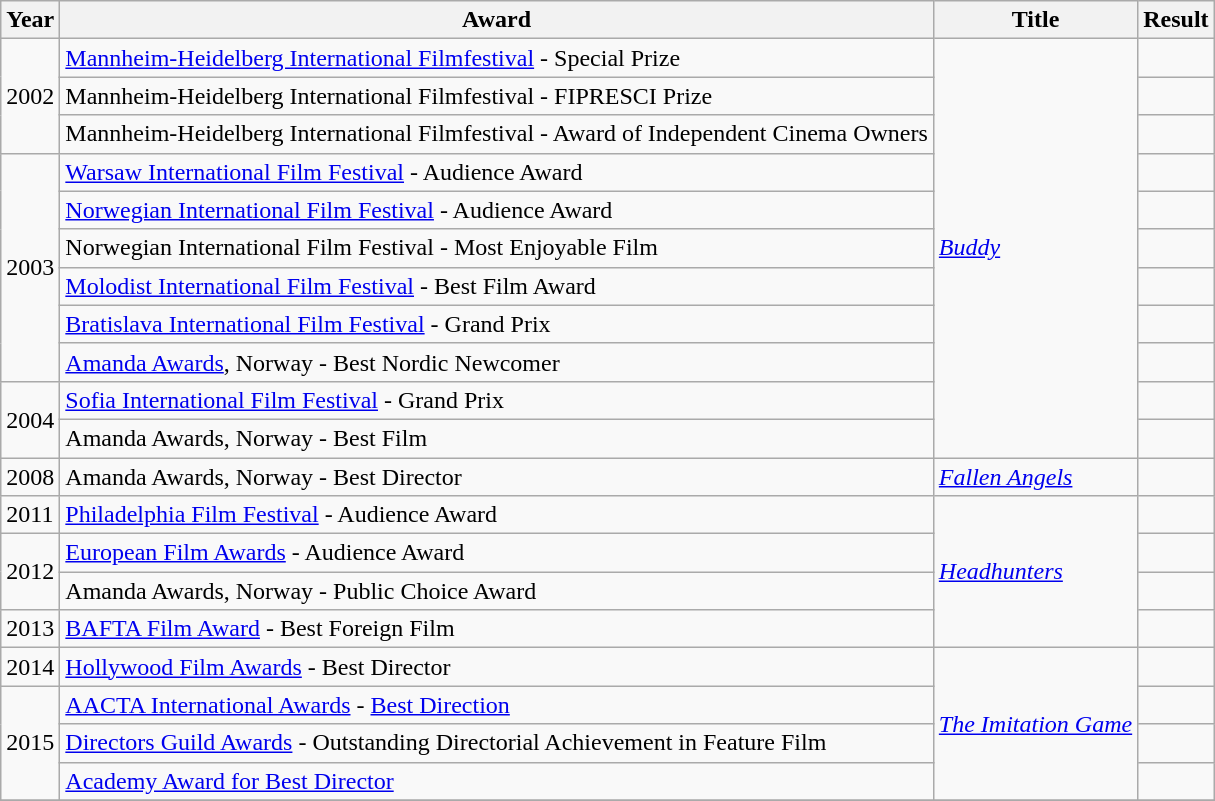<table class="wikitable">
<tr>
<th>Year</th>
<th>Award</th>
<th>Title</th>
<th>Result</th>
</tr>
<tr>
<td rowspan=3>2002</td>
<td><a href='#'>Mannheim-Heidelberg International Filmfestival</a> - Special Prize</td>
<td rowspan=11><em><a href='#'>Buddy</a></em></td>
<td></td>
</tr>
<tr>
<td>Mannheim-Heidelberg International Filmfestival - FIPRESCI Prize</td>
<td></td>
</tr>
<tr>
<td>Mannheim-Heidelberg International Filmfestival - Award of Independent Cinema Owners</td>
<td></td>
</tr>
<tr>
<td rowspan=6>2003</td>
<td><a href='#'>Warsaw International Film Festival</a> - Audience Award</td>
<td></td>
</tr>
<tr>
<td><a href='#'>Norwegian International Film Festival</a> - Audience Award</td>
<td></td>
</tr>
<tr>
<td>Norwegian International Film Festival - Most Enjoyable Film</td>
<td></td>
</tr>
<tr>
<td><a href='#'>Molodist International Film Festival</a> - Best Film Award</td>
<td></td>
</tr>
<tr>
<td><a href='#'>Bratislava International Film Festival</a> - Grand Prix</td>
<td></td>
</tr>
<tr>
<td><a href='#'>Amanda Awards</a>, Norway - Best Nordic Newcomer</td>
<td></td>
</tr>
<tr>
<td rowspan=2>2004</td>
<td><a href='#'>Sofia International Film Festival</a> - Grand Prix</td>
<td></td>
</tr>
<tr>
<td>Amanda Awards, Norway - Best Film</td>
<td></td>
</tr>
<tr>
<td>2008</td>
<td>Amanda Awards, Norway - Best Director</td>
<td><a href='#'><em>Fallen Angels</em></a></td>
<td></td>
</tr>
<tr>
<td>2011</td>
<td><a href='#'>Philadelphia Film Festival</a> - Audience Award</td>
<td rowspan=4><em><a href='#'>Headhunters</a></em></td>
<td></td>
</tr>
<tr>
<td rowspan=2>2012</td>
<td><a href='#'>European Film Awards</a> - Audience Award</td>
<td></td>
</tr>
<tr>
<td>Amanda Awards, Norway - Public Choice Award</td>
<td></td>
</tr>
<tr>
<td>2013</td>
<td><a href='#'>BAFTA Film Award</a> - Best Foreign Film</td>
<td></td>
</tr>
<tr>
<td>2014</td>
<td><a href='#'>Hollywood Film Awards</a> - Best Director</td>
<td rowspan=4><em><a href='#'>The Imitation Game</a></em></td>
<td></td>
</tr>
<tr>
<td rowspan=3>2015</td>
<td><a href='#'>AACTA International Awards</a> - <a href='#'>Best Direction</a></td>
<td></td>
</tr>
<tr>
<td><a href='#'>Directors Guild Awards</a> - Outstanding Directorial Achievement in Feature Film</td>
<td></td>
</tr>
<tr>
<td><a href='#'>Academy Award for Best Director</a></td>
<td></td>
</tr>
<tr>
</tr>
</table>
